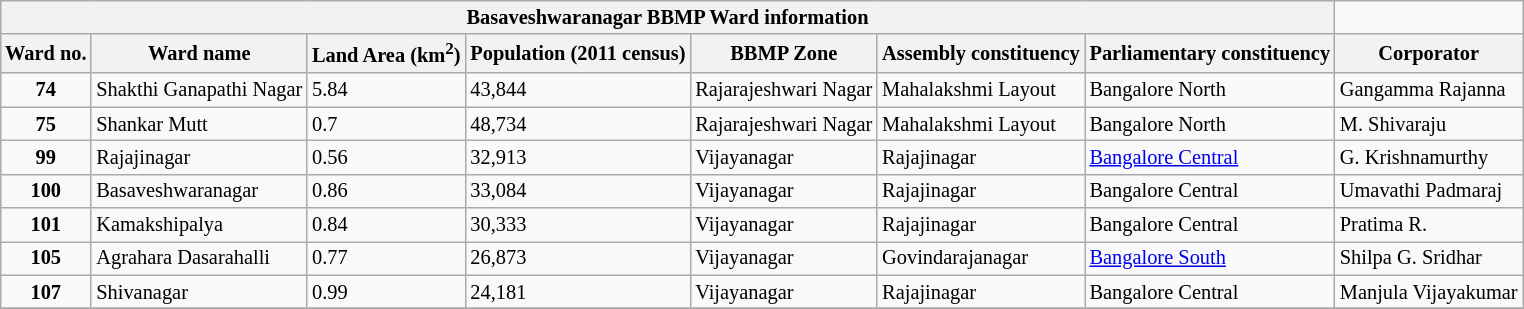<table class="wikitable" border="1"  style="float:center; font-size:85%; margin:1em;">
<tr>
<th colspan="7" align="center"><strong>Basaveshwaranagar BBMP Ward information</strong></th>
</tr>
<tr>
<th>Ward no.</th>
<th>Ward name</th>
<th>Land Area (km<sup>2</sup>)</th>
<th>Population (2011 census)</th>
<th>BBMP Zone</th>
<th>Assembly constituency</th>
<th>Parliamentary constituency</th>
<th>Corporator</th>
</tr>
<tr>
<td align="center"><strong>74</strong></td>
<td>Shakthi Ganapathi Nagar</td>
<td>5.84</td>
<td>43,844</td>
<td>Rajarajeshwari Nagar</td>
<td>Mahalakshmi Layout</td>
<td>Bangalore North</td>
<td>Gangamma Rajanna</td>
</tr>
<tr>
<td align="center"><strong>75</strong></td>
<td>Shankar Mutt</td>
<td>0.7</td>
<td>48,734</td>
<td>Rajarajeshwari Nagar</td>
<td>Mahalakshmi Layout</td>
<td>Bangalore North</td>
<td>M. Shivaraju</td>
</tr>
<tr>
<td align="center"><strong>99</strong></td>
<td>Rajajinagar</td>
<td>0.56</td>
<td>32,913</td>
<td>Vijayanagar</td>
<td>Rajajinagar</td>
<td><a href='#'>Bangalore Central</a></td>
<td>G. Krishnamurthy</td>
</tr>
<tr>
<td align="center"><strong>100</strong></td>
<td>Basaveshwaranagar</td>
<td>0.86</td>
<td>33,084</td>
<td>Vijayanagar</td>
<td>Rajajinagar</td>
<td>Bangalore Central</td>
<td>Umavathi Padmaraj</td>
</tr>
<tr>
<td align="center"><strong>101</strong></td>
<td>Kamakshipalya</td>
<td>0.84</td>
<td>30,333</td>
<td>Vijayanagar</td>
<td>Rajajinagar</td>
<td>Bangalore Central</td>
<td>Pratima R.</td>
</tr>
<tr>
<td align="center"><strong>105</strong></td>
<td>Agrahara Dasarahalli</td>
<td>0.77</td>
<td>26,873</td>
<td>Vijayanagar</td>
<td>Govindarajanagar</td>
<td><a href='#'>Bangalore South</a></td>
<td>Shilpa G. Sridhar</td>
</tr>
<tr>
<td align="center"><strong>107</strong></td>
<td>Shivanagar</td>
<td>0.99</td>
<td>24,181</td>
<td>Vijayanagar</td>
<td>Rajajinagar</td>
<td>Bangalore Central</td>
<td>Manjula Vijayakumar</td>
</tr>
<tr>
</tr>
</table>
